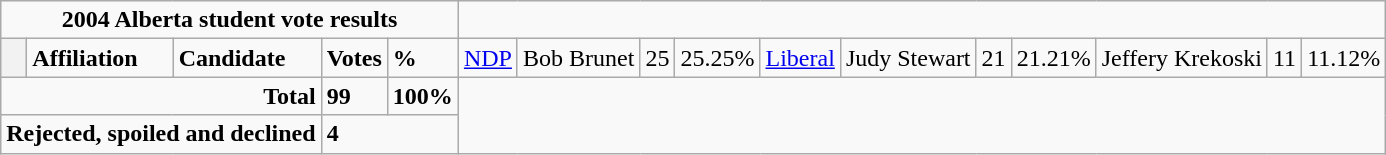<table class="wikitable">
<tr>
<td colspan="5" align="center"><strong>2004 Alberta student vote results</strong></td>
</tr>
<tr>
<th style="width: 10px;"></th>
<td><strong>Affiliation</strong></td>
<td><strong>Candidate</strong></td>
<td><strong>Votes</strong></td>
<td><strong>%</strong><br>
</td>
<td><a href='#'>NDP</a></td>
<td>Bob Brunet</td>
<td>25</td>
<td>25.25%<br></td>
<td><a href='#'>Liberal</a></td>
<td>Judy Stewart</td>
<td>21</td>
<td>21.21%<br>
</td>
<td>Jeffery Krekoski</td>
<td>11</td>
<td>11.12%</td>
</tr>
<tr>
<td colspan="3" align="right"><strong>Total</strong></td>
<td><strong>99</strong></td>
<td><strong>100%</strong></td>
</tr>
<tr>
<td colspan="3" align="right"><strong>Rejected, spoiled and declined</strong></td>
<td colspan="2"><strong>4</strong></td>
</tr>
</table>
